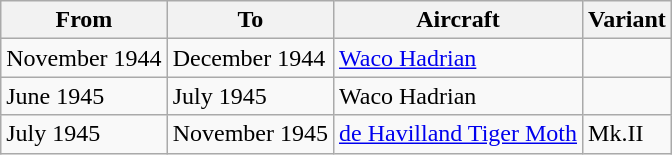<table class="wikitable">
<tr>
<th>From</th>
<th>To</th>
<th>Aircraft</th>
<th>Variant</th>
</tr>
<tr>
<td>November 1944</td>
<td>December 1944</td>
<td><a href='#'>Waco Hadrian</a></td>
<td></td>
</tr>
<tr>
<td>June 1945</td>
<td>July 1945</td>
<td>Waco Hadrian</td>
<td></td>
</tr>
<tr>
<td>July 1945</td>
<td>November 1945</td>
<td><a href='#'>de Havilland Tiger Moth</a></td>
<td>Mk.II</td>
</tr>
</table>
